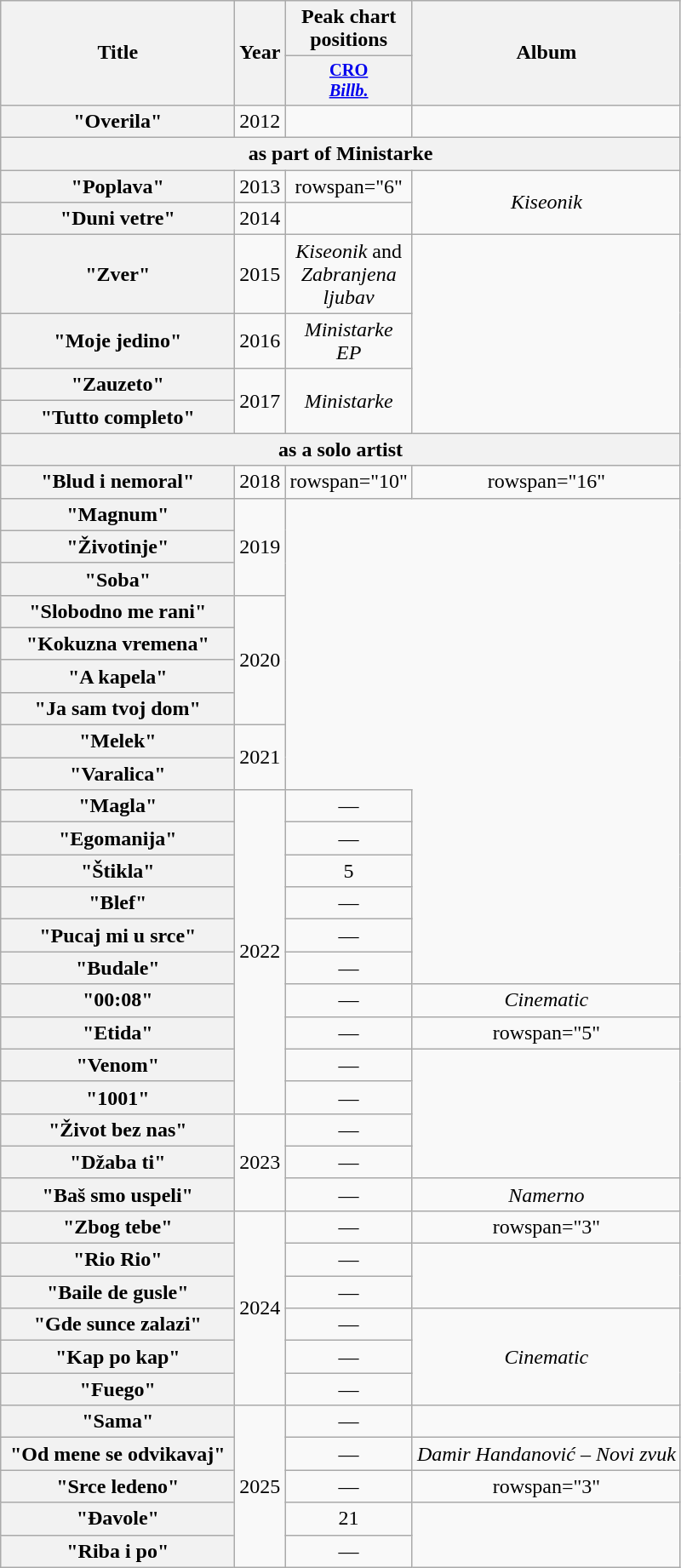<table class="wikitable plainrowheaders" style="text-align:center;">
<tr>
<th rowspan="2" scope="col" style="width:11em;">Title</th>
<th rowspan="2" scope="col">Year</th>
<th>Peak chart positions</th>
<th rowspan="2" scope="col">Album</th>
</tr>
<tr>
<th style="width:2.5em; font-size:85%"><a href='#'>CRO<br><em>Billb.</em></a><br></th>
</tr>
<tr>
<th scope="row">"Overila"</th>
<td>2012</td>
<td></td>
<td></td>
</tr>
<tr>
<th colspan="4" scope="col">as part of Ministarke</th>
</tr>
<tr>
<th scope="row">"Poplava"<br></th>
<td>2013</td>
<td>rowspan="6" </td>
<td rowspan="2"><em>Kiseonik</em></td>
</tr>
<tr>
<th scope="row">"Duni vetre"</th>
<td>2014</td>
</tr>
<tr>
<th scope="row">"Zver"<br></th>
<td>2015</td>
<td><em>Kiseonik</em> and <em>Zabranjena ljubav</em></td>
</tr>
<tr>
<th scope="row">"Moje jedino"</th>
<td>2016</td>
<td><em>Ministarke EP</em></td>
</tr>
<tr>
<th scope="row">"Zauzeto"</th>
<td rowspan="2">2017</td>
<td rowspan="2"><em>Ministarke</em></td>
</tr>
<tr>
<th scope="row">"Tutto completo"</th>
</tr>
<tr>
<th colspan="4" scope="col">as a solo artist</th>
</tr>
<tr>
<th scope="row">"Blud i nemoral"<br></th>
<td>2018</td>
<td>rowspan="10" </td>
<td>rowspan="16" </td>
</tr>
<tr>
<th scope="row">"Magnum"</th>
<td rowspan="3">2019</td>
</tr>
<tr>
<th scope="row">"Životinje"</th>
</tr>
<tr>
<th scope="row">"Soba"</th>
</tr>
<tr>
<th scope="row">"Slobodno me rani"</th>
<td rowspan="4">2020</td>
</tr>
<tr>
<th scope="row">"Kokuzna vremena"</th>
</tr>
<tr>
<th scope="row">"A kapela"</th>
</tr>
<tr>
<th scope="row">"Ja sam tvoj dom"</th>
</tr>
<tr>
<th scope="row">"Melek"</th>
<td rowspan="2">2021</td>
</tr>
<tr>
<th scope="row">"Varalica"<br></th>
</tr>
<tr>
<th scope="row">"Magla"<br></th>
<td rowspan="10">2022</td>
<td>—</td>
</tr>
<tr>
<th scope="row">"Egomanija"</th>
<td>—</td>
</tr>
<tr>
<th scope="row">"Štikla"</th>
<td>5</td>
</tr>
<tr>
<th scope="row">"Blef"<br></th>
<td>—</td>
</tr>
<tr>
<th scope="row">"Pucaj mi u srce"</th>
<td>—</td>
</tr>
<tr>
<th scope="row">"Budale"<br></th>
<td>—</td>
</tr>
<tr>
<th scope="row">"00:08"</th>
<td>—</td>
<td><em>Cinematic</em></td>
</tr>
<tr>
<th scope="row">"Etida"<br></th>
<td>—</td>
<td>rowspan="5" </td>
</tr>
<tr>
<th scope="row">"Venom"</th>
<td>—</td>
</tr>
<tr>
<th scope="row">"1001"</th>
<td>—</td>
</tr>
<tr>
<th scope="row">"Život bez nas"</th>
<td rowspan="3">2023</td>
<td>—</td>
</tr>
<tr>
<th scope="row">"Džaba ti"</th>
<td>—</td>
</tr>
<tr>
<th scope="row">"Baš smo uspeli"<br></th>
<td>—</td>
<td><em>Namerno</em></td>
</tr>
<tr>
<th scope="row">"Zbog tebe"<br></th>
<td rowspan="6">2024</td>
<td>—</td>
<td>rowspan="3" </td>
</tr>
<tr>
<th scope="row">"Rio Rio"<br></th>
<td>—</td>
</tr>
<tr>
<th scope="row">"Baile de gusle"<br></th>
<td>—</td>
</tr>
<tr>
<th scope="row">"Gde sunce zalazi"</th>
<td>—</td>
<td rowspan="3"><em>Cinematic</em></td>
</tr>
<tr>
<th scope="row">"Kap po kap"</th>
<td>—</td>
</tr>
<tr>
<th scope="row">"Fuego"</th>
<td>—</td>
</tr>
<tr>
<th scope="row">"Sama"</th>
<td rowspan="5">2025</td>
<td>—</td>
<td></td>
</tr>
<tr>
<th scope="row">"Od mene se odvikavaj"</th>
<td>—</td>
<td><em>Damir Handanović – Novi zvuk</em></td>
</tr>
<tr>
<th scope="row">"Srce ledeno"<br></th>
<td>—</td>
<td>rowspan="3" </td>
</tr>
<tr>
<th scope="row">"Đavole"<br></th>
<td>21</td>
</tr>
<tr>
<th scope="row">"Riba i po"</th>
<td>—</td>
</tr>
</table>
